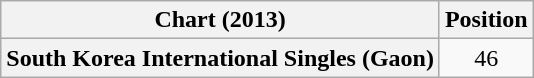<table class="wikitable plainrowheaders">
<tr>
<th>Chart (2013)</th>
<th>Position</th>
</tr>
<tr>
<th scope="row">South Korea International Singles (Gaon)</th>
<td style="text-align:center;">46</td>
</tr>
</table>
